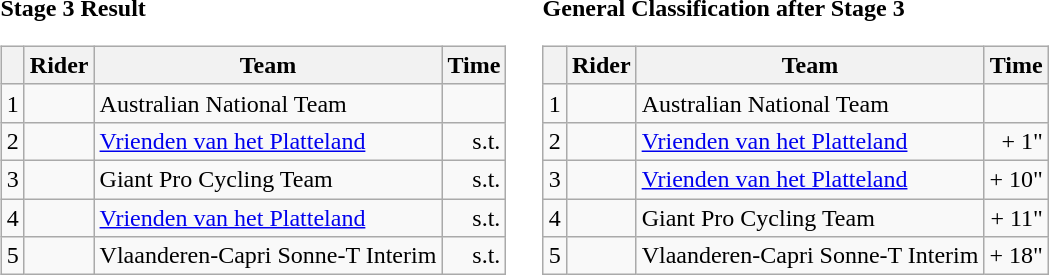<table>
<tr>
<td><strong>Stage 3 Result</strong><br><table class=wikitable>
<tr>
<th></th>
<th>Rider</th>
<th>Team</th>
<th>Time</th>
</tr>
<tr>
<td>1</td>
<td></td>
<td>Australian National Team</td>
<td align=right></td>
</tr>
<tr>
<td>2</td>
<td></td>
<td><a href='#'>Vrienden van het Platteland</a></td>
<td align=right>s.t.</td>
</tr>
<tr>
<td>3</td>
<td></td>
<td>Giant Pro Cycling Team</td>
<td align=right>s.t.</td>
</tr>
<tr>
<td>4</td>
<td></td>
<td><a href='#'>Vrienden van het Platteland</a></td>
<td align=right>s.t.</td>
</tr>
<tr>
<td>5</td>
<td></td>
<td>Vlaanderen-Capri Sonne-T Interim</td>
<td align=right>s.t.</td>
</tr>
</table>
</td>
<td></td>
<td><strong>General Classification after Stage 3</strong><br><table class="wikitable">
<tr>
<th></th>
<th>Rider</th>
<th>Team</th>
<th>Time</th>
</tr>
<tr>
<td>1</td>
<td> </td>
<td>Australian National Team</td>
<td align=right></td>
</tr>
<tr>
<td>2</td>
<td></td>
<td><a href='#'>Vrienden van het Platteland</a></td>
<td align=right>+ 1"</td>
</tr>
<tr>
<td>3</td>
<td></td>
<td><a href='#'>Vrienden van het Platteland</a></td>
<td align=right>+ 10"</td>
</tr>
<tr>
<td>4</td>
<td></td>
<td>Giant Pro Cycling Team</td>
<td align=right>+ 11"</td>
</tr>
<tr>
<td>5</td>
<td></td>
<td>Vlaanderen-Capri Sonne-T Interim</td>
<td align=right>+ 18"</td>
</tr>
</table>
</td>
</tr>
</table>
